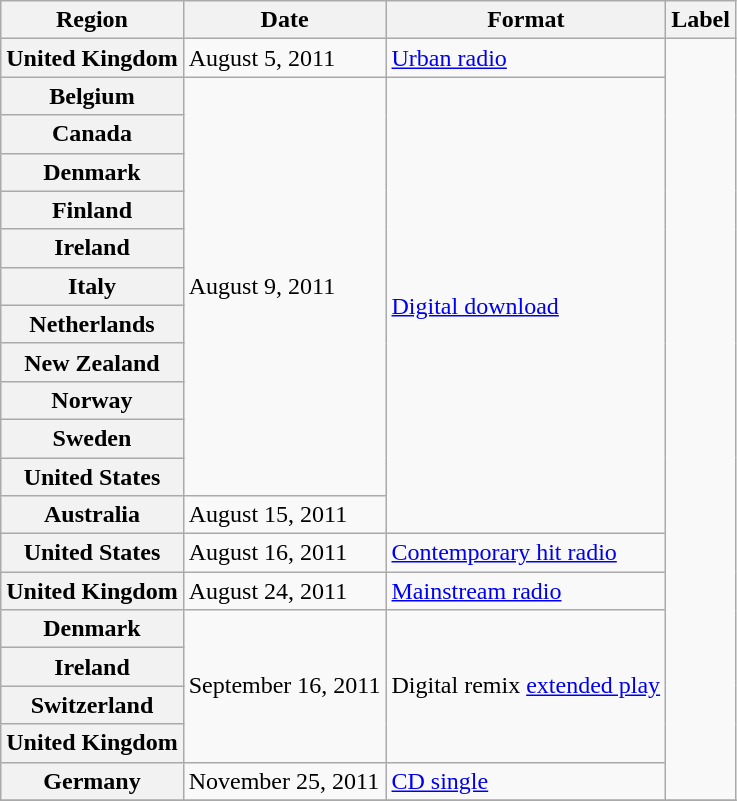<table class="wikitable plainrowheaders">
<tr>
<th scope="col">Region</th>
<th scope="col">Date</th>
<th scope="col">Format</th>
<th scope="col">Label</th>
</tr>
<tr>
<th scope="row">United Kingdom</th>
<td>August 5, 2011</td>
<td><a href='#'>Urban radio</a></td>
<td rowspan="20"></td>
</tr>
<tr>
<th scope="row">Belgium</th>
<td rowspan="11">August 9, 2011</td>
<td rowspan="12"><a href='#'>Digital download</a></td>
</tr>
<tr>
<th scope="row">Canada</th>
</tr>
<tr>
<th scope="row">Denmark</th>
</tr>
<tr>
<th scope="row">Finland</th>
</tr>
<tr>
<th scope="row">Ireland</th>
</tr>
<tr>
<th scope="row">Italy</th>
</tr>
<tr>
<th scope="row">Netherlands</th>
</tr>
<tr>
<th scope="row">New Zealand</th>
</tr>
<tr>
<th scope="row">Norway</th>
</tr>
<tr>
<th scope="row">Sweden</th>
</tr>
<tr>
<th scope="row">United States</th>
</tr>
<tr>
<th scope="row">Australia</th>
<td>August 15, 2011</td>
</tr>
<tr>
<th scope="row">United States</th>
<td>August 16, 2011</td>
<td><a href='#'>Contemporary hit radio</a></td>
</tr>
<tr>
<th scope="row">United Kingdom</th>
<td>August 24, 2011</td>
<td><a href='#'>Mainstream radio</a></td>
</tr>
<tr>
<th scope="row">Denmark</th>
<td rowspan="4">September 16, 2011</td>
<td rowspan="4">Digital remix <a href='#'>extended play</a></td>
</tr>
<tr>
<th scope="row">Ireland</th>
</tr>
<tr>
<th scope="row">Switzerland</th>
</tr>
<tr>
<th scope="row">United Kingdom</th>
</tr>
<tr>
<th scope="row">Germany</th>
<td>November 25, 2011</td>
<td><a href='#'>CD single</a></td>
</tr>
<tr>
</tr>
</table>
